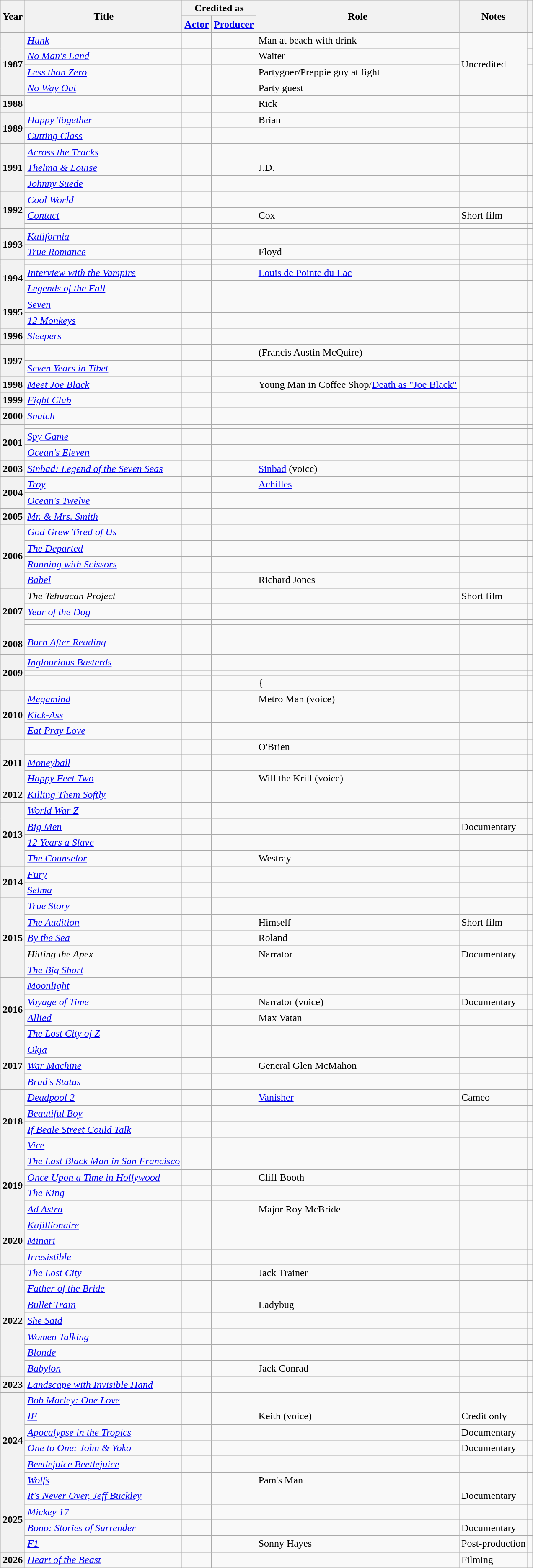<table class="wikitable plainrowheaders sortable" style="margin-right: 0;">
<tr>
<th rowspan="2" scope="col">Year</th>
<th rowspan="2" scope="col">Title</th>
<th colspan="2" scope="col">Credited as</th>
<th rowspan="2" scope="col" class="unsortable">Role</th>
<th rowspan="2" scope="col" class="unsortable">Notes</th>
<th rowspan="2" scope="col" class="unsortable"></th>
</tr>
<tr>
<th><a href='#'>Actor</a></th>
<th><a href='#'>Producer</a></th>
</tr>
<tr>
<th scope="row" rowspan="4">1987</th>
<td><em><a href='#'>Hunk</a></em></td>
<td></td>
<td></td>
<td>Man at beach with drink</td>
<td rowspan="4">Uncredited</td>
<td align="center"></td>
</tr>
<tr>
<td><em><a href='#'>No Man's Land</a></em></td>
<td></td>
<td></td>
<td>Waiter</td>
<td align="center"></td>
</tr>
<tr>
<td><em><a href='#'>Less than Zero</a></em></td>
<td></td>
<td></td>
<td>Partygoer/Preppie guy at fight</td>
<td align="center"></td>
</tr>
<tr>
<td><em><a href='#'>No Way Out</a></em></td>
<td></td>
<td></td>
<td>Party guest</td>
<td align="center"></td>
</tr>
<tr>
<th scope="row">1988</th>
<td><em></em></td>
<td></td>
<td></td>
<td>Rick</td>
<td></td>
<td align="center"></td>
</tr>
<tr>
<th scope="row" rowspan="2">1989</th>
<td><em><a href='#'>Happy Together</a></em></td>
<td></td>
<td></td>
<td>Brian</td>
<td></td>
<td align="center"></td>
</tr>
<tr>
<td><em><a href='#'>Cutting Class</a></em></td>
<td></td>
<td></td>
<td></td>
<td></td>
<td align="center"></td>
</tr>
<tr>
<th scope="row" rowspan="3">1991</th>
<td><em><a href='#'>Across the Tracks</a></em></td>
<td></td>
<td></td>
<td></td>
<td></td>
<td align="center"></td>
</tr>
<tr>
<td><em><a href='#'>Thelma & Louise</a></em></td>
<td></td>
<td></td>
<td>J.D.</td>
<td></td>
<td align="center"></td>
</tr>
<tr>
<td><em><a href='#'>Johnny Suede</a></em></td>
<td></td>
<td></td>
<td></td>
<td></td>
<td align="center"></td>
</tr>
<tr>
<th scope="row" rowspan="3">1992</th>
<td><em><a href='#'>Cool World</a></em></td>
<td></td>
<td></td>
<td></td>
<td></td>
<td align="center"></td>
</tr>
<tr>
<td><em><a href='#'>Contact</a></em></td>
<td></td>
<td></td>
<td>Cox</td>
<td>Short film</td>
<td align="center"></td>
</tr>
<tr>
<td><em></em></td>
<td></td>
<td></td>
<td></td>
<td></td>
<td align="center"></td>
</tr>
<tr>
<th scope="row" rowspan="2">1993</th>
<td><em><a href='#'>Kalifornia</a></em></td>
<td></td>
<td></td>
<td></td>
<td></td>
<td align="center"></td>
</tr>
<tr>
<td><em><a href='#'>True Romance</a></em></td>
<td></td>
<td></td>
<td>Floyd</td>
<td></td>
<td align="center"></td>
</tr>
<tr>
<th scope="row" rowspan="3">1994</th>
<td><em></em></td>
<td></td>
<td></td>
<td></td>
<td></td>
<td align="center"></td>
</tr>
<tr>
<td><em><a href='#'>Interview with the Vampire</a></em></td>
<td></td>
<td></td>
<td><a href='#'>Louis de Pointe du Lac</a></td>
<td></td>
<td align="center"></td>
</tr>
<tr>
<td><em><a href='#'>Legends of the Fall</a></em></td>
<td></td>
<td></td>
<td></td>
<td></td>
<td align="center"></td>
</tr>
<tr>
<th scope="row" rowspan="2">1995</th>
<td><em><a href='#'>Seven</a></em></td>
<td></td>
<td></td>
<td></td>
<td></td>
<td align="center"></td>
</tr>
<tr>
<td><em><a href='#'>12 Monkeys</a></em></td>
<td></td>
<td></td>
<td></td>
<td></td>
<td align="center"></td>
</tr>
<tr>
<th scope="row">1996</th>
<td><em><a href='#'>Sleepers</a></em></td>
<td></td>
<td></td>
<td></td>
<td></td>
<td align="center"></td>
</tr>
<tr>
<th scope="row" rowspan="2">1997</th>
<td><em></em></td>
<td></td>
<td></td>
<td> (Francis Austin McQuire)</td>
<td></td>
<td align="center"></td>
</tr>
<tr>
<td><em><a href='#'>Seven Years in Tibet</a></em></td>
<td></td>
<td></td>
<td></td>
<td></td>
<td align="center"></td>
</tr>
<tr>
<th scope="row">1998</th>
<td><em><a href='#'>Meet Joe Black</a></em></td>
<td></td>
<td></td>
<td>Young Man in Coffee Shop/<a href='#'>Death as "Joe Black"</a></td>
<td></td>
<td align="center"></td>
</tr>
<tr>
<th scope="row" rowspan="1">1999</th>
<td><em><a href='#'>Fight Club</a></em></td>
<td></td>
<td></td>
<td></td>
<td></td>
<td align="center"></td>
</tr>
<tr>
<th scope="row">2000</th>
<td><em><a href='#'>Snatch</a></em></td>
<td></td>
<td></td>
<td></td>
<td></td>
<td align="center"></td>
</tr>
<tr>
<th scope="row" rowspan="3">2001</th>
<td><em></em></td>
<td></td>
<td></td>
<td></td>
<td></td>
<td align="center"></td>
</tr>
<tr>
<td><em><a href='#'>Spy Game</a></em></td>
<td></td>
<td></td>
<td></td>
<td></td>
<td align="center"></td>
</tr>
<tr>
<td><em><a href='#'>Ocean's Eleven</a></em></td>
<td></td>
<td></td>
<td></td>
<td></td>
<td align="center"></td>
</tr>
<tr>
<th scope="row">2003</th>
<td><em><a href='#'>Sinbad: Legend of the Seven Seas</a></em></td>
<td></td>
<td></td>
<td><a href='#'>Sinbad</a> (voice)</td>
<td></td>
<td align="center"></td>
</tr>
<tr>
<th scope="row" rowspan="2">2004</th>
<td><em><a href='#'>Troy</a></em></td>
<td></td>
<td></td>
<td><a href='#'>Achilles</a></td>
<td></td>
<td align="center"></td>
</tr>
<tr>
<td><em><a href='#'>Ocean's Twelve</a></em></td>
<td></td>
<td></td>
<td></td>
<td align="center"></td>
<td align="center"></td>
</tr>
<tr>
<th scope="row">2005</th>
<td><em><a href='#'>Mr. & Mrs. Smith</a></em></td>
<td></td>
<td></td>
<td></td>
<td></td>
<td align="center"></td>
</tr>
<tr>
<th scope="row" rowspan="4">2006</th>
<td><em><a href='#'>God Grew Tired of Us</a></em></td>
<td></td>
<td></td>
<td></td>
<td></td>
<td align="center"></td>
</tr>
<tr>
<td><em><a href='#'>The Departed</a></em></td>
<td></td>
<td></td>
<td></td>
<td></td>
<td align="center"></td>
</tr>
<tr>
<td><em><a href='#'>Running with Scissors</a></em></td>
<td></td>
<td></td>
<td></td>
<td></td>
<td align="center"></td>
</tr>
<tr>
<td><em><a href='#'>Babel</a></em></td>
<td></td>
<td></td>
<td>Richard Jones</td>
<td></td>
<td align="center"></td>
</tr>
<tr>
<th scope="row" rowspan="5">2007</th>
<td><em>The Tehuacan Project</em></td>
<td></td>
<td></td>
<td></td>
<td>Short film</td>
<td align="center"></td>
</tr>
<tr>
<td><em><a href='#'>Year of the Dog</a></em></td>
<td></td>
<td></td>
<td></td>
<td></td>
<td align="center"></td>
</tr>
<tr>
<td><em></em></td>
<td></td>
<td></td>
<td></td>
<td></td>
<td align="center"></td>
</tr>
<tr>
<td><em></em></td>
<td></td>
<td></td>
<td></td>
<td></td>
<td align="center"></td>
</tr>
<tr>
<td><em></em></td>
<td></td>
<td></td>
<td></td>
<td></td>
<td align="center"></td>
</tr>
<tr>
<th scope="row" rowspan="2">2008</th>
<td><em><a href='#'>Burn After Reading</a></em></td>
<td></td>
<td></td>
<td></td>
<td></td>
<td align="center"></td>
</tr>
<tr>
<td><em></em></td>
<td></td>
<td></td>
<td></td>
<td></td>
<td align="center"></td>
</tr>
<tr>
<th scope="row" rowspan="3">2009</th>
<td><em><a href='#'>Inglourious Basterds</a></em></td>
<td></td>
<td></td>
<td></td>
<td></td>
<td align="center"></td>
</tr>
<tr>
<td><em></em></td>
<td></td>
<td></td>
<td></td>
<td></td>
<td align="center"></td>
</tr>
<tr>
<td><em></em></td>
<td></td>
<td></td>
<td>{</td>
<td></td>
<td align="center"></td>
</tr>
<tr>
<th scope="row" rowspan="3">2010</th>
<td><em><a href='#'>Megamind</a></em></td>
<td></td>
<td></td>
<td>Metro Man (voice)</td>
<td></td>
<td align="center"></td>
</tr>
<tr>
<td><em><a href='#'>Kick-Ass</a></em></td>
<td></td>
<td></td>
<td></td>
<td></td>
<td align="center"></td>
</tr>
<tr>
<td><em><a href='#'>Eat Pray Love</a></em></td>
<td></td>
<td></td>
<td></td>
<td></td>
<td align="center"></td>
</tr>
<tr>
<th scope="row" rowspan="3">2011</th>
<td><em></em></td>
<td></td>
<td></td>
<td>O'Brien</td>
<td></td>
<td align="center"></td>
</tr>
<tr>
<td><em><a href='#'>Moneyball</a></em></td>
<td></td>
<td></td>
<td></td>
<td></td>
<td align="center"></td>
</tr>
<tr>
<td><em><a href='#'>Happy Feet Two</a></em></td>
<td></td>
<td></td>
<td>Will the Krill (voice)</td>
<td></td>
<td align="center"></td>
</tr>
<tr>
<th scope="row">2012</th>
<td><em><a href='#'>Killing Them Softly</a></em></td>
<td></td>
<td></td>
<td></td>
<td></td>
<td align="center"></td>
</tr>
<tr>
<th scope="row" rowspan="4">2013</th>
<td><em><a href='#'>World War Z</a></em></td>
<td></td>
<td></td>
<td></td>
<td></td>
<td align="center"></td>
</tr>
<tr>
<td><em><a href='#'>Big Men</a></em></td>
<td></td>
<td></td>
<td></td>
<td>Documentary</td>
<td align="center"></td>
</tr>
<tr>
<td><em><a href='#'>12 Years a Slave</a></em></td>
<td></td>
<td></td>
<td></td>
<td></td>
<td align="center"></td>
</tr>
<tr>
<td><em><a href='#'>The Counselor</a></em></td>
<td></td>
<td></td>
<td>Westray</td>
<td></td>
<td align="center"></td>
</tr>
<tr>
<th scope="row" rowspan="2">2014</th>
<td><em><a href='#'>Fury</a></em></td>
<td></td>
<td></td>
<td></td>
<td></td>
<td align="center"></td>
</tr>
<tr>
<td><em><a href='#'>Selma</a></em></td>
<td></td>
<td></td>
<td></td>
<td></td>
<td align="center"></td>
</tr>
<tr>
<th scope="row" rowspan="5">2015</th>
<td><em><a href='#'>True Story</a></em></td>
<td></td>
<td></td>
<td></td>
<td></td>
<td align="center"></td>
</tr>
<tr>
<td><em><a href='#'>The Audition</a></em></td>
<td></td>
<td></td>
<td>Himself</td>
<td>Short film</td>
<td align="center"></td>
</tr>
<tr>
<td><em><a href='#'>By the Sea</a></em></td>
<td></td>
<td></td>
<td>Roland</td>
<td></td>
<td align="center"></td>
</tr>
<tr>
<td><em>Hitting the Apex</em></td>
<td></td>
<td></td>
<td>Narrator</td>
<td>Documentary</td>
<td align="center"></td>
</tr>
<tr>
<td><em><a href='#'>The Big Short</a></em></td>
<td></td>
<td></td>
<td></td>
<td></td>
<td align="center"></td>
</tr>
<tr>
<th scope="row" rowspan="4">2016</th>
<td><em><a href='#'>Moonlight</a></em></td>
<td></td>
<td></td>
<td></td>
<td></td>
<td align="center"></td>
</tr>
<tr>
<td><em><a href='#'>Voyage of Time</a></em></td>
<td></td>
<td></td>
<td>Narrator (voice)</td>
<td>Documentary</td>
<td align="center"></td>
</tr>
<tr>
<td><em><a href='#'>Allied</a></em></td>
<td></td>
<td></td>
<td>Max Vatan</td>
<td></td>
<td align="center"></td>
</tr>
<tr>
<td><em><a href='#'>The Lost City of Z</a></em></td>
<td></td>
<td></td>
<td></td>
<td></td>
<td align="center"></td>
</tr>
<tr>
<th scope="row" rowspan="3">2017</th>
<td><em><a href='#'>Okja</a></em></td>
<td></td>
<td></td>
<td></td>
<td></td>
<td align="center"></td>
</tr>
<tr>
<td><em><a href='#'>War Machine</a></em></td>
<td></td>
<td></td>
<td>General Glen McMahon</td>
<td></td>
<td align="center"></td>
</tr>
<tr>
<td><em><a href='#'>Brad's Status</a></em></td>
<td></td>
<td></td>
<td></td>
<td></td>
<td align="center"></td>
</tr>
<tr>
<th scope="row" rowspan="4">2018</th>
<td><em><a href='#'>Deadpool 2</a></em></td>
<td></td>
<td></td>
<td><a href='#'>Vanisher</a></td>
<td>Cameo</td>
<td align="center"></td>
</tr>
<tr>
<td><em><a href='#'>Beautiful Boy</a></em></td>
<td></td>
<td></td>
<td></td>
<td></td>
<td align="center"></td>
</tr>
<tr>
<td><em><a href='#'>If Beale Street Could Talk</a></em></td>
<td></td>
<td></td>
<td></td>
<td></td>
<td align="center"></td>
</tr>
<tr>
<td><em><a href='#'>Vice</a></em></td>
<td></td>
<td></td>
<td></td>
<td></td>
<td align="center"></td>
</tr>
<tr>
<th scope="row" rowspan="4">2019</th>
<td><em><a href='#'>The Last Black Man in San Francisco</a></em></td>
<td></td>
<td></td>
<td></td>
<td></td>
<td align="center"></td>
</tr>
<tr>
<td><em><a href='#'>Once Upon a Time in Hollywood</a></em></td>
<td></td>
<td></td>
<td>Cliff Booth</td>
<td></td>
<td align="center"></td>
</tr>
<tr>
<td><em><a href='#'>The King</a></em></td>
<td></td>
<td></td>
<td></td>
<td></td>
<td align="center"></td>
</tr>
<tr>
<td><em><a href='#'>Ad Astra</a></em></td>
<td></td>
<td></td>
<td>Major Roy McBride</td>
<td></td>
<td align="center"></td>
</tr>
<tr>
<th scope="row" rowspan="3">2020</th>
<td><em><a href='#'>Kajillionaire</a></em></td>
<td></td>
<td></td>
<td></td>
<td></td>
<td align="center"></td>
</tr>
<tr>
<td><em><a href='#'>Minari</a></em></td>
<td></td>
<td></td>
<td></td>
<td></td>
<td align="center"></td>
</tr>
<tr>
<td><em><a href='#'>Irresistible</a></em></td>
<td></td>
<td></td>
<td></td>
<td></td>
<td align="center"></td>
</tr>
<tr>
<th scope="row" rowspan="7">2022</th>
<td><em><a href='#'>The Lost City</a></em></td>
<td></td>
<td></td>
<td>Jack Trainer</td>
<td></td>
<td align="center"></td>
</tr>
<tr>
<td><em><a href='#'>Father of the Bride</a></em></td>
<td></td>
<td></td>
<td></td>
<td></td>
<td></td>
</tr>
<tr>
<td><em><a href='#'>Bullet Train</a></em></td>
<td></td>
<td></td>
<td>Ladybug</td>
<td></td>
<td align="center"></td>
</tr>
<tr>
<td><em><a href='#'>She Said</a></em></td>
<td></td>
<td></td>
<td></td>
<td align="center"></td>
</tr>
<tr>
<td><em><a href='#'>Women Talking</a></em></td>
<td></td>
<td></td>
<td></td>
<td></td>
<td align="center"></td>
</tr>
<tr>
<td><em><a href='#'>Blonde</a></em></td>
<td></td>
<td></td>
<td></td>
<td></td>
<td align="center"></td>
</tr>
<tr>
<td><em><a href='#'>Babylon</a></em></td>
<td></td>
<td></td>
<td>Jack Conrad</td>
<td></td>
<td align="center"></td>
</tr>
<tr>
<th scope="row" rowspan="1">2023</th>
<td><em><a href='#'>Landscape with Invisible Hand</a></em></td>
<td></td>
<td></td>
<td></td>
<td></td>
<td align="center"></td>
</tr>
<tr>
<th rowspan="6" scope="row">2024</th>
<td><em><a href='#'>Bob Marley: One Love</a></em></td>
<td></td>
<td></td>
<td></td>
<td></td>
<td align="center"></td>
</tr>
<tr>
<td><em><a href='#'>IF</a></em></td>
<td></td>
<td></td>
<td>Keith (voice)</td>
<td>Credit only</td>
<td align="center"></td>
</tr>
<tr>
<td><em><a href='#'>Apocalypse in the Tropics</a></em></td>
<td></td>
<td></td>
<td></td>
<td>Documentary</td>
<td></td>
</tr>
<tr>
<td><em><a href='#'>One to One: John & Yoko</a></em></td>
<td></td>
<td></td>
<td></td>
<td>Documentary</td>
<td></td>
</tr>
<tr>
<td><em><a href='#'>Beetlejuice Beetlejuice</a></em></td>
<td></td>
<td></td>
<td></td>
<td></td>
<td align="center"></td>
</tr>
<tr>
<td><em><a href='#'>Wolfs</a></em></td>
<td></td>
<td></td>
<td>Pam's Man</td>
<td></td>
<td align="center"></td>
</tr>
<tr>
<th rowspan="4" scope="row">2025</th>
<td><em><a href='#'>It's Never Over, Jeff Buckley</a></em></td>
<td></td>
<td></td>
<td></td>
<td>Documentary</td>
<td align="center"></td>
</tr>
<tr>
<td><em><a href='#'>Mickey 17</a></em></td>
<td></td>
<td></td>
<td></td>
<td></td>
<td align="center"></td>
</tr>
<tr>
<td><em><a href='#'>Bono: Stories of Surrender</a></em></td>
<td></td>
<td></td>
<td></td>
<td>Documentary</td>
<td></td>
</tr>
<tr>
<td><em><a href='#'>F1</a></em></td>
<td></td>
<td></td>
<td>Sonny Hayes</td>
<td>Post-production</td>
<td align="center"></td>
</tr>
<tr>
<th scope="row">2026</th>
<td><em><a href='#'>Heart of the Beast</a></em></td>
<td></td>
<td></td>
<td></td>
<td>Filming</td>
<td></td>
</tr>
</table>
